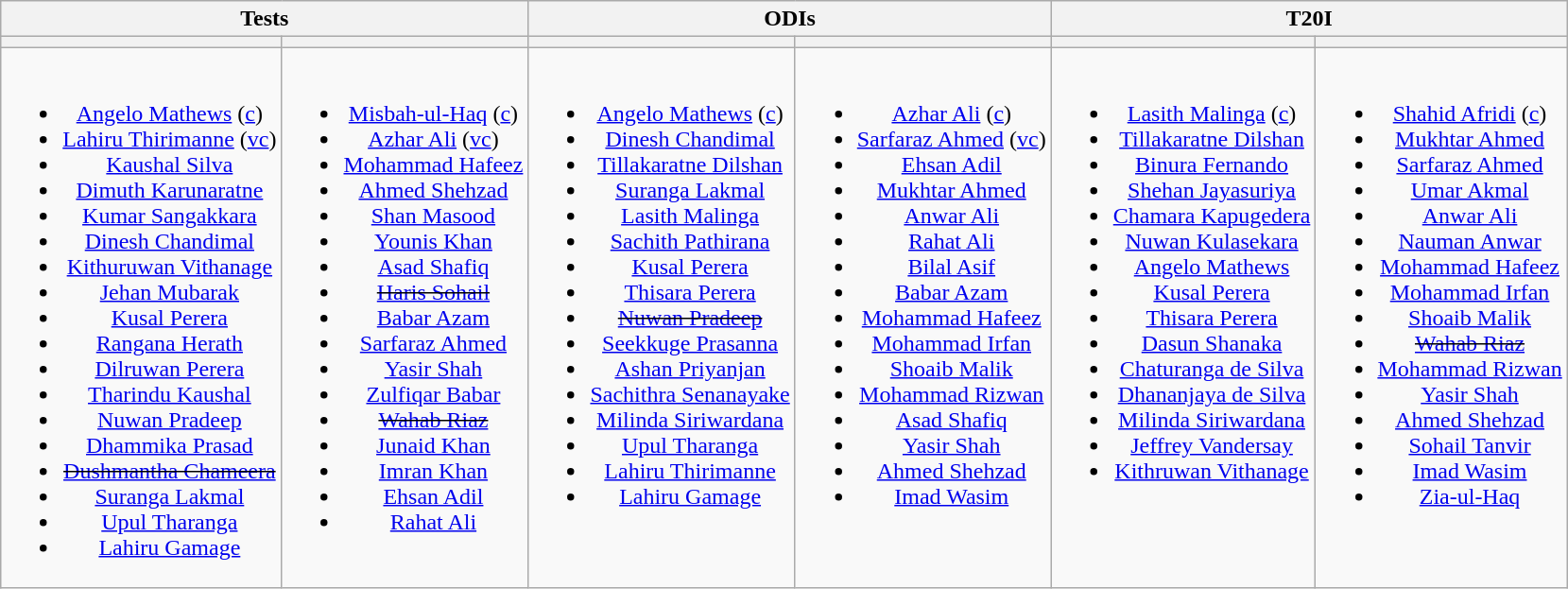<table class="wikitable" style="text-align:center">
<tr>
<th colspan=2>Tests</th>
<th colspan=2>ODIs</th>
<th colspan=2>T20I</th>
</tr>
<tr>
<th></th>
<th></th>
<th></th>
<th></th>
<th></th>
<th></th>
</tr>
<tr style="vertical-align:top">
<td><br><ul><li><a href='#'>Angelo Mathews</a> (<a href='#'>c</a>)</li><li><a href='#'>Lahiru Thirimanne</a> (<a href='#'>vc</a>)</li><li><a href='#'>Kaushal Silva</a></li><li><a href='#'>Dimuth Karunaratne</a></li><li><a href='#'>Kumar Sangakkara</a></li><li><a href='#'>Dinesh Chandimal</a></li><li><a href='#'>Kithuruwan Vithanage</a></li><li><a href='#'>Jehan Mubarak</a></li><li><a href='#'>Kusal Perera</a></li><li><a href='#'>Rangana Herath</a></li><li><a href='#'>Dilruwan Perera</a></li><li><a href='#'>Tharindu Kaushal</a></li><li><a href='#'>Nuwan Pradeep</a></li><li><a href='#'>Dhammika Prasad</a></li><li><s><a href='#'>Dushmantha Chameera</a></s></li><li><a href='#'>Suranga Lakmal</a></li><li><a href='#'>Upul Tharanga</a></li><li><a href='#'>Lahiru Gamage</a></li></ul></td>
<td><br><ul><li><a href='#'>Misbah-ul-Haq</a> (<a href='#'>c</a>)</li><li><a href='#'>Azhar Ali</a> (<a href='#'>vc</a>)</li><li><a href='#'>Mohammad Hafeez</a></li><li><a href='#'>Ahmed Shehzad</a></li><li><a href='#'>Shan Masood</a></li><li><a href='#'>Younis Khan</a></li><li><a href='#'>Asad Shafiq</a></li><li><s><a href='#'>Haris Sohail</a></s></li><li><a href='#'>Babar Azam</a></li><li><a href='#'>Sarfaraz Ahmed</a></li><li><a href='#'>Yasir Shah</a></li><li><a href='#'>Zulfiqar Babar</a></li><li><s><a href='#'>Wahab Riaz</a></s></li><li><a href='#'>Junaid Khan</a></li><li><a href='#'>Imran Khan</a></li><li><a href='#'>Ehsan Adil</a></li><li><a href='#'>Rahat Ali</a></li></ul></td>
<td><br><ul><li><a href='#'>Angelo Mathews</a> (<a href='#'>c</a>)</li><li><a href='#'>Dinesh Chandimal</a></li><li><a href='#'>Tillakaratne Dilshan</a></li><li><a href='#'>Suranga Lakmal</a></li><li><a href='#'>Lasith Malinga</a></li><li><a href='#'>Sachith Pathirana</a></li><li><a href='#'>Kusal Perera</a></li><li><a href='#'>Thisara Perera</a></li><li><s><a href='#'>Nuwan Pradeep</a></s></li><li><a href='#'>Seekkuge Prasanna</a></li><li><a href='#'>Ashan Priyanjan</a></li><li><a href='#'>Sachithra Senanayake</a></li><li><a href='#'>Milinda Siriwardana</a></li><li><a href='#'>Upul Tharanga</a></li><li><a href='#'>Lahiru Thirimanne</a></li><li><a href='#'>Lahiru Gamage</a></li></ul></td>
<td><br><ul><li><a href='#'>Azhar Ali</a> (<a href='#'>c</a>)</li><li><a href='#'>Sarfaraz Ahmed</a> (<a href='#'>vc</a>)</li><li><a href='#'>Ehsan Adil</a></li><li><a href='#'>Mukhtar Ahmed</a></li><li><a href='#'>Anwar Ali</a></li><li><a href='#'>Rahat Ali</a></li><li><a href='#'>Bilal Asif</a></li><li><a href='#'>Babar Azam</a></li><li><a href='#'>Mohammad Hafeez</a></li><li><a href='#'>Mohammad Irfan</a></li><li><a href='#'>Shoaib Malik</a></li><li><a href='#'>Mohammad Rizwan</a></li><li><a href='#'>Asad Shafiq</a></li><li><a href='#'>Yasir Shah</a></li><li><a href='#'>Ahmed Shehzad</a></li><li><a href='#'>Imad Wasim</a></li></ul></td>
<td><br><ul><li><a href='#'>Lasith Malinga</a> (<a href='#'>c</a>)</li><li><a href='#'>Tillakaratne Dilshan</a></li><li><a href='#'>Binura Fernando</a></li><li><a href='#'>Shehan Jayasuriya</a></li><li><a href='#'>Chamara Kapugedera</a></li><li><a href='#'>Nuwan Kulasekara</a></li><li><a href='#'>Angelo Mathews</a></li><li><a href='#'>Kusal Perera</a></li><li><a href='#'>Thisara Perera</a></li><li><a href='#'>Dasun Shanaka</a></li><li><a href='#'>Chaturanga de Silva</a></li><li><a href='#'>Dhananjaya de Silva</a></li><li><a href='#'>Milinda Siriwardana</a></li><li><a href='#'>Jeffrey Vandersay</a></li><li><a href='#'>Kithruwan Vithanage</a></li></ul></td>
<td><br><ul><li><a href='#'>Shahid Afridi</a> (<a href='#'>c</a>)</li><li><a href='#'>Mukhtar Ahmed</a></li><li><a href='#'>Sarfaraz Ahmed</a></li><li><a href='#'>Umar Akmal</a></li><li><a href='#'>Anwar Ali</a></li><li><a href='#'>Nauman Anwar</a></li><li><a href='#'>Mohammad Hafeez</a></li><li><a href='#'>Mohammad Irfan</a></li><li><a href='#'>Shoaib Malik</a></li><li><s><a href='#'>Wahab Riaz</a></s></li><li><a href='#'>Mohammad Rizwan</a></li><li><a href='#'>Yasir Shah</a></li><li><a href='#'>Ahmed Shehzad</a></li><li><a href='#'>Sohail Tanvir</a></li><li><a href='#'>Imad Wasim</a></li><li><a href='#'>Zia-ul-Haq</a></li></ul></td>
</tr>
</table>
